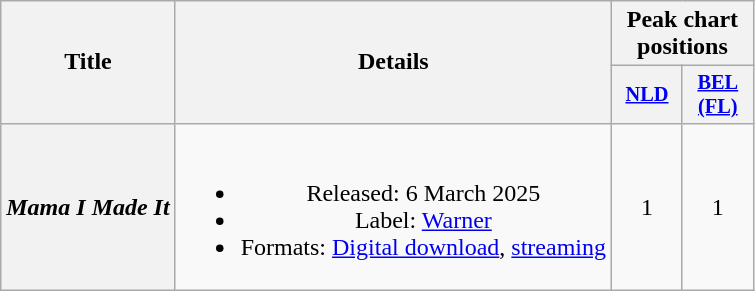<table class="wikitable plainrowheaders" style="text-align:center">
<tr>
<th scope="col" rowspan="2">Title</th>
<th scope="col" rowspan="2">Details</th>
<th scope="col" colspan="2">Peak chart positions</th>
</tr>
<tr>
<th scope="col" style="width:3em; font-size:85%"><a href='#'>NLD</a><br></th>
<th scope="col" style="width:3em; font-size:85%"><a href='#'>BEL<br>(FL)</a><br></th>
</tr>
<tr>
<th scope="row"><em>Mama I Made It</em></th>
<td><br><ul><li>Released: 6 March 2025</li><li>Label: <a href='#'>Warner</a></li><li>Formats: <a href='#'>Digital download</a>, <a href='#'>streaming</a></li></ul></td>
<td>1</td>
<td>1</td>
</tr>
</table>
